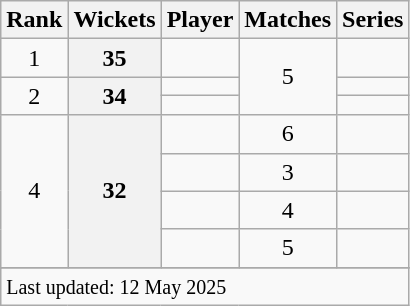<table class="wikitable sortable">
<tr>
<th scope=col>Rank</th>
<th scope=col>Wickets</th>
<th scope=col>Player</th>
<th scope=col>Matches</th>
<th scope=col>Series</th>
</tr>
<tr>
<td align=center>1</td>
<th scope=row style=text-align:center;>35</th>
<td></td>
<td align=center rowspan=3>5</td>
<td></td>
</tr>
<tr>
<td align=center rowspan=2>2</td>
<th scope=row style=text-align:center; rowspan=2>34</th>
<td></td>
<td></td>
</tr>
<tr>
<td></td>
<td></td>
</tr>
<tr>
<td align=center rowspan=4>4</td>
<th scope=row style=text-align:center; rowspan=4>32</th>
<td></td>
<td align=center>6</td>
<td></td>
</tr>
<tr>
<td></td>
<td align=center>3</td>
<td></td>
</tr>
<tr>
<td></td>
<td align=center>4</td>
<td></td>
</tr>
<tr>
<td></td>
<td align=center>5</td>
<td></td>
</tr>
<tr>
</tr>
<tr class=sortbottom>
<td colspan=5><small>Last updated: 12 May 2025</small></td>
</tr>
</table>
